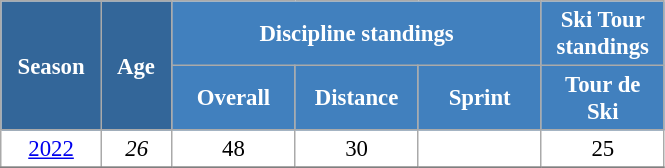<table class="wikitable" style="font-size:95%; text-align:center; border:grey solid 1px; border-collapse:collapse; background:#ffffff;">
<tr>
<th style="background-color:#369; color:white; width:60px;" rowspan="2"> Season </th>
<th style="background-color:#369; color:white; width:40px;" rowspan="2"> Age </th>
<th style="background-color:#4180be; color:white;" colspan="3">Discipline standings</th>
<th style="background-color:#4180be; color:white;" colspan="1">Ski Tour standings</th>
</tr>
<tr>
<th style="background-color:#4180be; color:white; width:75px;">Overall</th>
<th style="background-color:#4180be; color:white; width:75px;">Distance</th>
<th style="background-color:#4180be; color:white; width:75px;">Sprint</th>
<th style="background-color:#4180be; color:white; width:75px;">Tour de<br>Ski</th>
</tr>
<tr>
<td><a href='#'>2022</a></td>
<td><em>26</em></td>
<td>48</td>
<td>30</td>
<td></td>
<td>25</td>
</tr>
<tr>
</tr>
</table>
